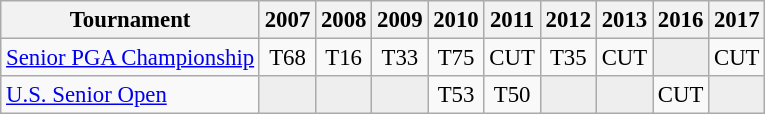<table class="wikitable" style="font-size:95%;text-align:center;">
<tr>
<th>Tournament</th>
<th>2007</th>
<th>2008</th>
<th>2009</th>
<th>2010</th>
<th>2011</th>
<th>2012</th>
<th>2013</th>
<th>2016</th>
<th>2017</th>
</tr>
<tr>
<td align=left><a href='#'>Senior PGA Championship</a></td>
<td>T68</td>
<td>T16</td>
<td>T33</td>
<td>T75</td>
<td>CUT</td>
<td>T35</td>
<td>CUT</td>
<td style="background:#eeeeee;"></td>
<td>CUT</td>
</tr>
<tr>
<td align=left><a href='#'>U.S. Senior Open</a></td>
<td style="background:#eeeeee;"></td>
<td style="background:#eeeeee;"></td>
<td style="background:#eeeeee;"></td>
<td>T53</td>
<td>T50</td>
<td style="background:#eeeeee;"></td>
<td style="background:#eeeeee;"></td>
<td>CUT</td>
<td style="background:#eeeeee;"></td>
</tr>
</table>
